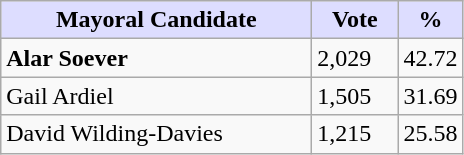<table class="wikitable">
<tr>
<th style="background:#ddf; width:200px;">Mayoral Candidate </th>
<th style="background:#ddf; width:50px;">Vote</th>
<th style="background:#ddf; width:30px;">%</th>
</tr>
<tr>
<td><strong>Alar Soever</strong></td>
<td>2,029</td>
<td>42.72</td>
</tr>
<tr>
<td>Gail Ardiel</td>
<td>1,505</td>
<td>31.69</td>
</tr>
<tr>
<td>David Wilding-Davies</td>
<td>1,215</td>
<td>25.58</td>
</tr>
</table>
